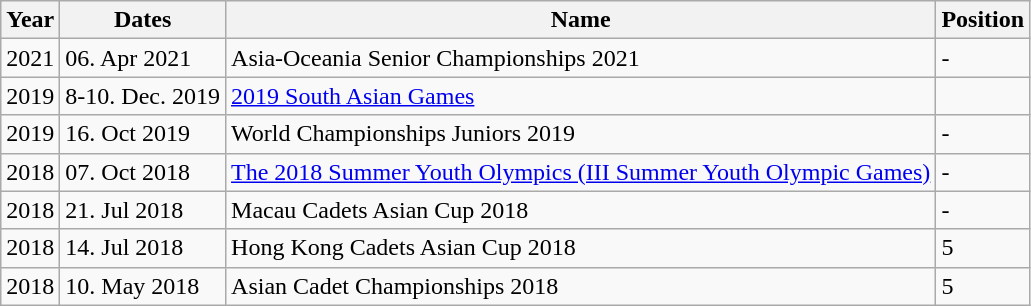<table class="wikitable sortable">
<tr>
<th>Year</th>
<th>Dates</th>
<th>Name</th>
<th>Position</th>
</tr>
<tr>
<td>2021</td>
<td>06. Apr 2021</td>
<td>Asia-Oceania Senior Championships 2021</td>
<td>-</td>
</tr>
<tr>
<td>2019</td>
<td>8-10. Dec. 2019</td>
<td><a href='#'>2019 South Asian Games</a></td>
<td></td>
</tr>
<tr>
<td>2019</td>
<td>16. Oct 2019</td>
<td>World Championships Juniors 2019</td>
<td>-</td>
</tr>
<tr>
<td>2018</td>
<td>07. Oct 2018</td>
<td><a href='#'>The 2018 Summer Youth Olympics (III Summer Youth Olympic Games)</a></td>
<td>-</td>
</tr>
<tr>
<td>2018</td>
<td>21. Jul 2018</td>
<td>Macau Cadets Asian Cup 2018</td>
<td>-</td>
</tr>
<tr>
<td>2018</td>
<td>14. Jul 2018</td>
<td>Hong Kong Cadets Asian Cup 2018</td>
<td>5</td>
</tr>
<tr>
<td>2018</td>
<td>10. May 2018</td>
<td>Asian Cadet Championships 2018</td>
<td>5</td>
</tr>
</table>
